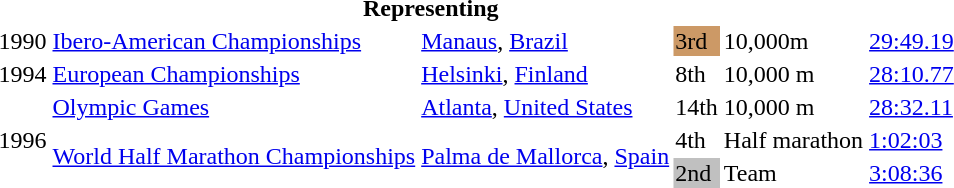<table>
<tr>
<th colspan="5">Representing </th>
</tr>
<tr>
<td>1990</td>
<td><a href='#'>Ibero-American Championships</a></td>
<td><a href='#'>Manaus</a>, <a href='#'>Brazil</a></td>
<td bgcolor="cc9966">3rd</td>
<td>10,000m</td>
<td><a href='#'>29:49.19</a></td>
</tr>
<tr>
<td>1994</td>
<td><a href='#'>European Championships</a></td>
<td><a href='#'>Helsinki</a>, <a href='#'>Finland</a></td>
<td>8th</td>
<td>10,000 m</td>
<td><a href='#'>28:10.77</a></td>
</tr>
<tr>
<td rowspan=3>1996</td>
<td><a href='#'>Olympic Games</a></td>
<td><a href='#'>Atlanta</a>, <a href='#'>United States</a></td>
<td>14th</td>
<td>10,000 m</td>
<td><a href='#'>28:32.11</a></td>
</tr>
<tr>
<td rowspan=2><a href='#'>World Half Marathon Championships</a></td>
<td rowspan=2><a href='#'>Palma de Mallorca</a>, <a href='#'>Spain</a></td>
<td>4th</td>
<td>Half marathon</td>
<td><a href='#'>1:02:03</a></td>
</tr>
<tr>
<td bgcolor="silver">2nd</td>
<td>Team</td>
<td><a href='#'>3:08:36</a></td>
</tr>
</table>
